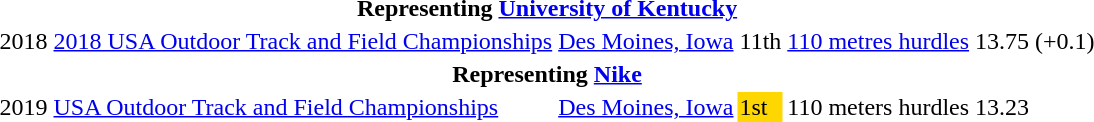<table>
<tr>
<th colspan="6">Representing <a href='#'>University of Kentucky</a></th>
</tr>
<tr>
<td rowspan=1>2018</td>
<td rowspan=1><a href='#'>2018 USA Outdoor Track and Field Championships</a></td>
<td rowspan=1><a href='#'>Des Moines, Iowa</a></td>
<td>11th</td>
<td><a href='#'>110 metres hurdles</a></td>
<td>13.75 (+0.1)</td>
</tr>
<tr>
<th colspan="6">Representing <a href='#'>Nike</a></th>
</tr>
<tr>
<td>2019</td>
<td><a href='#'>USA Outdoor Track and Field Championships</a></td>
<td><a href='#'>Des Moines, Iowa</a></td>
<td bgcolor=gold>1st</td>
<td>110 meters hurdles</td>
<td>13.23</td>
</tr>
</table>
